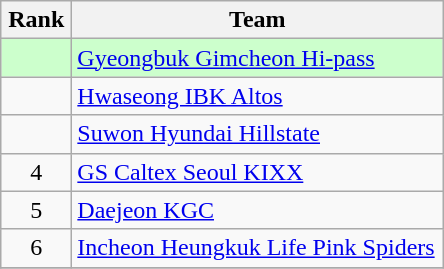<table class="wikitable" style="text-align: center;">
<tr>
<th width=40>Rank</th>
<th width=240>Team</th>
</tr>
<tr bgcolor=#ccffcc>
<td></td>
<td align=left><a href='#'>Gyeongbuk Gimcheon Hi-pass</a></td>
</tr>
<tr>
<td></td>
<td align=left><a href='#'>Hwaseong IBK Altos</a></td>
</tr>
<tr>
<td></td>
<td align=left><a href='#'>Suwon Hyundai Hillstate</a></td>
</tr>
<tr>
<td>4</td>
<td align=left><a href='#'>GS Caltex Seoul KIXX</a></td>
</tr>
<tr>
<td>5</td>
<td align=left><a href='#'>Daejeon KGC</a></td>
</tr>
<tr>
<td>6</td>
<td align=left><a href='#'>Incheon Heungkuk Life Pink Spiders</a></td>
</tr>
<tr>
</tr>
</table>
